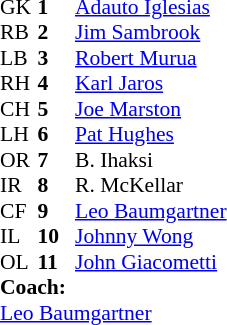<table style="font-size: 90%" cellspacing="0" cellpadding="0">
<tr>
<th width="25"></th>
<th width="25"></th>
</tr>
<tr>
<td>GK</td>
<td><strong>1</strong></td>
<td> <a href='#'>Adauto Iglesias</a></td>
</tr>
<tr>
<td>RB</td>
<td><strong>2</strong></td>
<td> <a href='#'>Jim Sambrook</a></td>
</tr>
<tr>
<td>LB</td>
<td><strong>3</strong></td>
<td> <a href='#'>Robert Murua</a></td>
</tr>
<tr>
<td>RH</td>
<td><strong>4</strong></td>
<td> <a href='#'>Karl Jaros</a></td>
</tr>
<tr>
<td>CH</td>
<td><strong>5</strong></td>
<td> <a href='#'>Joe Marston</a></td>
</tr>
<tr>
<td>LH</td>
<td><strong>6</strong></td>
<td> <a href='#'>Pat Hughes</a></td>
</tr>
<tr>
<td>OR</td>
<td><strong>7</strong></td>
<td> B. Ihaksi</td>
</tr>
<tr>
<td>IR</td>
<td><strong>8</strong></td>
<td> R. McKellar</td>
</tr>
<tr>
<td>CF</td>
<td><strong>9</strong></td>
<td> <a href='#'>Leo Baumgartner</a></td>
</tr>
<tr>
<td>IL</td>
<td><strong>10</strong></td>
<td> <a href='#'>Johnny Wong</a></td>
</tr>
<tr>
<td>OL</td>
<td><strong>11</strong></td>
<td> <a href='#'>John Giacometti</a></td>
</tr>
<tr>
<td colspan=4><strong>Coach:</strong></td>
</tr>
<tr>
<td colspan=4> <a href='#'>Leo Baumgartner</a></td>
</tr>
</table>
